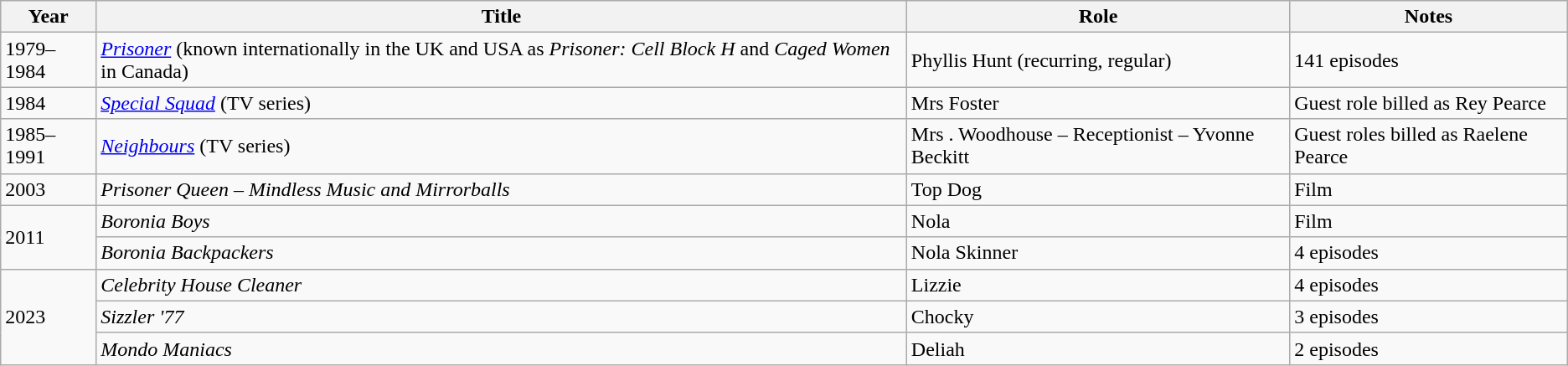<table class="wikitable sortable">
<tr>
<th>Year</th>
<th>Title</th>
<th>Role</th>
<th>Notes</th>
</tr>
<tr>
<td>1979–1984</td>
<td><em><a href='#'>Prisoner</a></em> (known internationally in the UK and USA as <em>Prisoner: Cell Block H</em> and <em>Caged Women</em> in Canada)</td>
<td>Phyllis Hunt (recurring, regular)</td>
<td>141 episodes</td>
</tr>
<tr>
<td>1984</td>
<td><em><a href='#'>Special Squad</a></em> (TV series)</td>
<td>Mrs Foster</td>
<td>Guest role billed as Rey Pearce</td>
</tr>
<tr>
<td>1985–1991</td>
<td><em><a href='#'>Neighbours</a></em> (TV series)</td>
<td>Mrs . Woodhouse – Receptionist – Yvonne Beckitt</td>
<td>Guest roles billed as Raelene Pearce</td>
</tr>
<tr>
<td>2003</td>
<td><em>Prisoner Queen –  Mindless Music and Mirrorballs</em></td>
<td>Top Dog</td>
<td>Film</td>
</tr>
<tr>
<td rowspan="2">2011</td>
<td><em>Boronia Boys</em></td>
<td>Nola</td>
<td>Film</td>
</tr>
<tr>
<td><em>Boronia Backpackers</em></td>
<td>Nola Skinner</td>
<td>4 episodes</td>
</tr>
<tr>
<td rowspan="3">2023</td>
<td><em>Celebrity House Cleaner</em></td>
<td>Lizzie</td>
<td>4 episodes</td>
</tr>
<tr>
<td><em>Sizzler '77</em></td>
<td>Chocky</td>
<td>3 episodes</td>
</tr>
<tr>
<td><em>Mondo Maniacs</em></td>
<td>Deliah</td>
<td>2 episodes</td>
</tr>
</table>
